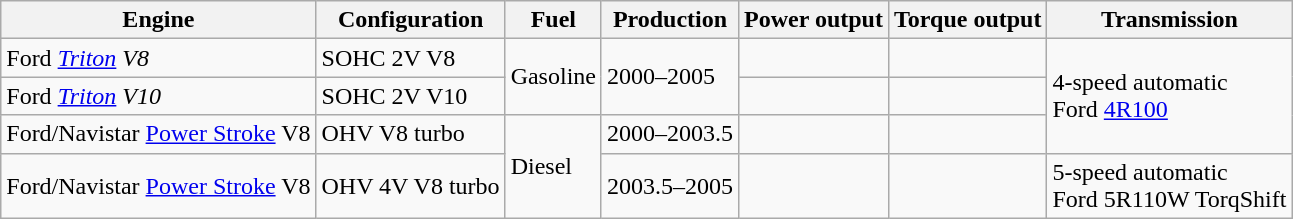<table class="wikitable">
<tr>
<th>Engine</th>
<th>Configuration</th>
<th>Fuel</th>
<th>Production</th>
<th>Power output</th>
<th>Torque output</th>
<th>Transmission</th>
</tr>
<tr>
<td>Ford <em><a href='#'>Triton</a> V8</em></td>
<td> SOHC 2V V8</td>
<td rowspan="2">Gasoline</td>
<td rowspan="2">2000–2005</td>
<td></td>
<td></td>
<td rowspan="3">4-speed automatic<br>Ford <a href='#'>4R100</a></td>
</tr>
<tr>
<td>Ford <em><a href='#'>Triton</a> V10</em></td>
<td> SOHC 2V V10</td>
<td></td>
<td></td>
</tr>
<tr>
<td>Ford/Navistar <a href='#'>Power Stroke</a> V8</td>
<td> OHV V8 turbo</td>
<td rowspan="2">Diesel</td>
<td>2000–2003.5</td>
<td></td>
<td></td>
</tr>
<tr>
<td>Ford/Navistar <a href='#'>Power Stroke</a> V8</td>
<td> OHV 4V V8 turbo</td>
<td>2003.5–2005</td>
<td></td>
<td></td>
<td>5-speed automatic<br>Ford 5R110W TorqShift</td>
</tr>
</table>
